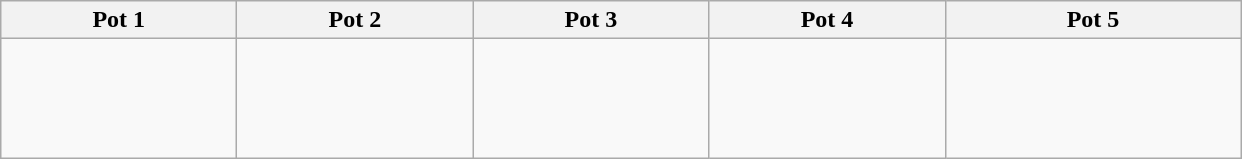<table class=wikitable>
<tr>
<th width=150>Pot 1</th>
<th width=150>Pot 2</th>
<th width=150>Pot 3</th>
<th width=150>Pot 4</th>
<th width=190>Pot 5</th>
</tr>
<tr>
<td><br><strong></strong><br><strong></strong><br><strong></strong><br></td>
<td><br><strong></strong><br><strong></strong><br><strong></strong><br></td>
<td><br><br><br><br><strong></strong></td>
<td><br><br><br><br></td>
<td><br><s></s><br><br><br></td>
</tr>
</table>
